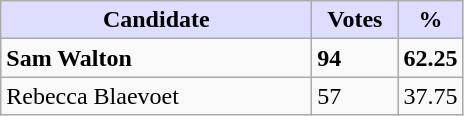<table class="wikitable">
<tr>
<th style="background:#ddf; width:200px;">Candidate</th>
<th style="background:#ddf; width:50px;">Votes</th>
<th style="background:#ddf; width:30px;">%</th>
</tr>
<tr>
<td><strong>Sam Walton</strong></td>
<td><strong>94</strong></td>
<td><strong>62.25</strong></td>
</tr>
<tr>
<td>Rebecca Blaevoet</td>
<td>57</td>
<td>37.75</td>
</tr>
</table>
